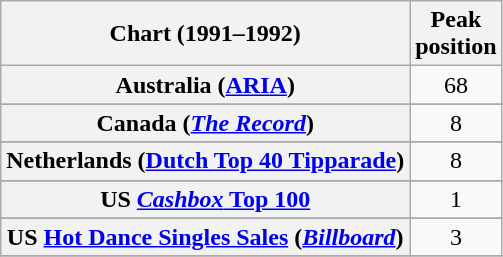<table class="wikitable sortable plainrowheaders" style="text-align:center">
<tr>
<th>Chart (1991–1992)</th>
<th>Peak<br>position</th>
</tr>
<tr>
<th scope="row">Australia (<a href='#'>ARIA</a>)</th>
<td>68</td>
</tr>
<tr>
</tr>
<tr>
</tr>
<tr>
</tr>
<tr>
<th scope="row">Canada (<em><a href='#'>The Record</a></em>)</th>
<td>8</td>
</tr>
<tr>
</tr>
<tr>
<th scope="row">Netherlands (<a href='#'>Dutch Top 40 Tipparade</a>)</th>
<td>8</td>
</tr>
<tr>
</tr>
<tr>
</tr>
<tr>
</tr>
<tr>
<th scope="row">US <a href='#'><em>Cashbox</em> Top 100</a></th>
<td align="center">1</td>
</tr>
<tr>
</tr>
<tr>
</tr>
<tr>
<th scope="row">US <a href='#'>Hot Dance Singles Sales</a> (<em><a href='#'>Billboard</a></em>)</th>
<td>3</td>
</tr>
<tr>
</tr>
</table>
